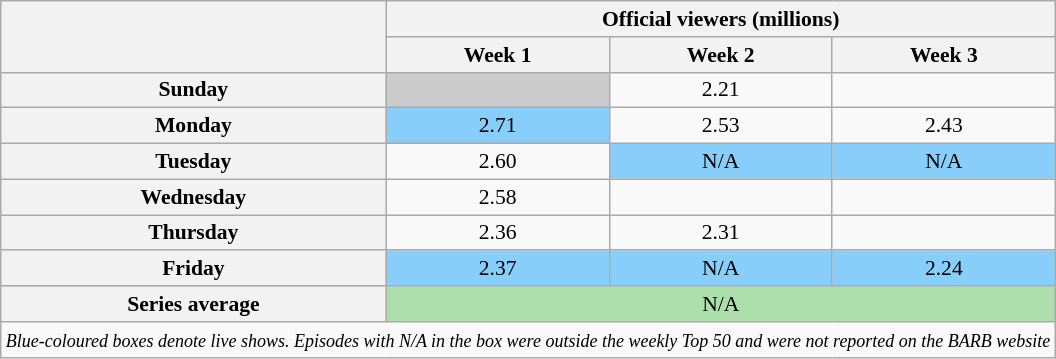<table class="wikitable" style="font-size:90%; text-align:center; margin-left: auto; margin-right: auto;">
<tr>
<th scope="col" rowspan="2"></th>
<th scope=col colspan=3>Official viewers (millions)</th>
</tr>
<tr>
<th>Week 1</th>
<th>Week 2</th>
<th>Week 3</th>
</tr>
<tr>
<th>Sunday</th>
<td style="background:#ccc;"></td>
<td>2.21</td>
<td></td>
</tr>
<tr>
<th>Monday</th>
<td style="background:#87CEFA;">2.71</td>
<td>2.53</td>
<td>2.43</td>
</tr>
<tr>
<th>Tuesday</th>
<td>2.60</td>
<td style="background:#87CEFA;">N/A</td>
<td style="background:#87CEFA;">N/A</td>
</tr>
<tr>
<th>Wednesday</th>
<td>2.58</td>
<td></td>
<td></td>
</tr>
<tr>
<th>Thursday</th>
<td>2.36</td>
<td>2.31</td>
<td></td>
</tr>
<tr>
<th>Friday</th>
<td style="background:#87CEFA;">2.37</td>
<td style="background:#87CEFA;">N/A</td>
<td style="background:#87CEFA;">2.24</td>
</tr>
<tr style="background:#ADDFAD;" |>
<th>Series average</th>
<td colspan="3">N/A</td>
</tr>
<tr>
<td colspan=5><small><em>Blue-coloured boxes denote live shows. Episodes with N/A in the box were outside the weekly Top 50 and were not reported on the BARB website</em></small></td>
</tr>
</table>
